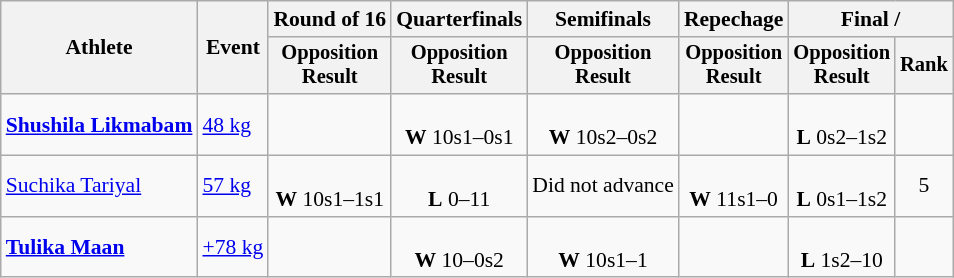<table class=wikitable style="text-align:center; font-size:90%">
<tr>
<th rowspan="2">Athlete</th>
<th rowspan="2">Event</th>
<th>Round of 16</th>
<th>Quarterfinals</th>
<th>Semifinals</th>
<th>Repechage</th>
<th colspan=2>Final / </th>
</tr>
<tr style="font-size:95%">
<th>Opposition<br>Result</th>
<th>Opposition<br>Result</th>
<th>Opposition<br>Result</th>
<th>Opposition<br>Result</th>
<th>Opposition<br>Result</th>
<th>Rank</th>
</tr>
<tr>
<td align=left><strong><a href='#'>Shushila Likmabam</a></strong></td>
<td align=left><a href='#'>48 kg</a></td>
<td></td>
<td><br><strong>W</strong> 10s1–0s1</td>
<td><br><strong>W</strong> 10s2–0s2</td>
<td></td>
<td><br><strong>L</strong> 0s2–1s2</td>
<td></td>
</tr>
<tr>
<td align=left><a href='#'>Suchika Tariyal</a></td>
<td align=left><a href='#'>57 kg</a></td>
<td><br><strong>W</strong> 10s1–1s1</td>
<td><br><strong>L</strong> 0–11</td>
<td>Did not advance</td>
<td><br><strong>W</strong> 11s1–0</td>
<td><br><strong>L</strong>  0s1–1s2</td>
<td>5</td>
</tr>
<tr>
<td align=left><strong><a href='#'>Tulika Maan</a></strong></td>
<td align=left><a href='#'>+78 kg</a></td>
<td></td>
<td><br><strong>W</strong> 10–0s2</td>
<td><br><strong>W</strong> 10s1–1</td>
<td></td>
<td><br><strong>L</strong> 1s2–10</td>
<td></td>
</tr>
</table>
